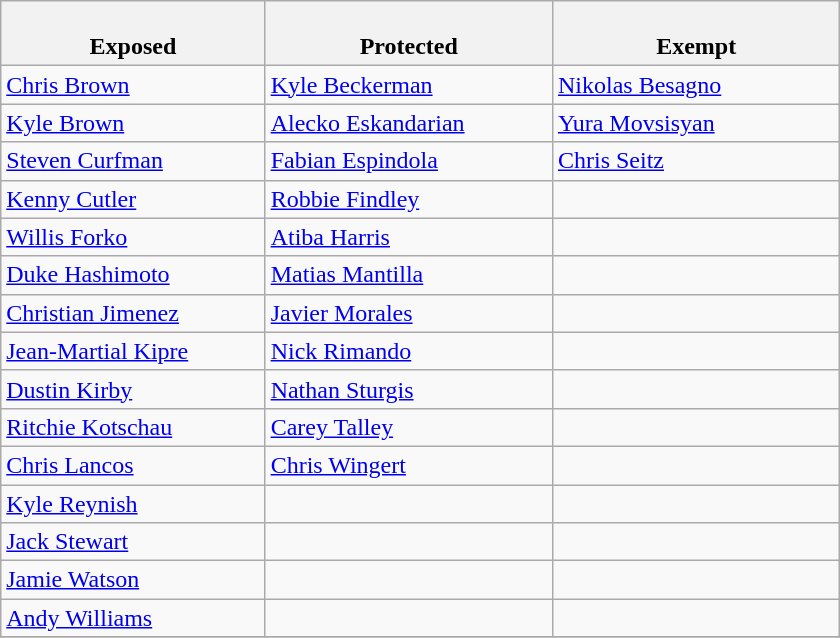<table class="wikitable">
<tr>
<th style="width:23%"><br>Exposed</th>
<th style="width:25%"><br>Protected</th>
<th style="width:25%"><br>Exempt</th>
</tr>
<tr>
<td><a href='#'>Chris Brown</a></td>
<td><a href='#'>Kyle Beckerman</a></td>
<td><a href='#'>Nikolas Besagno</a></td>
</tr>
<tr>
<td><a href='#'>Kyle Brown</a></td>
<td><a href='#'>Alecko Eskandarian</a></td>
<td><a href='#'>Yura Movsisyan</a></td>
</tr>
<tr>
<td><a href='#'>Steven Curfman</a></td>
<td><a href='#'>Fabian Espindola</a></td>
<td><a href='#'>Chris Seitz</a></td>
</tr>
<tr>
<td><a href='#'>Kenny Cutler</a></td>
<td><a href='#'>Robbie Findley</a></td>
<td></td>
</tr>
<tr>
<td><a href='#'>Willis Forko</a></td>
<td><a href='#'>Atiba Harris</a></td>
<td></td>
</tr>
<tr>
<td><a href='#'>Duke Hashimoto</a></td>
<td><a href='#'>Matias Mantilla</a></td>
<td></td>
</tr>
<tr>
<td><a href='#'>Christian Jimenez</a></td>
<td><a href='#'>Javier Morales</a></td>
<td></td>
</tr>
<tr>
<td><a href='#'>Jean-Martial Kipre</a></td>
<td><a href='#'>Nick Rimando</a></td>
<td></td>
</tr>
<tr>
<td><a href='#'>Dustin Kirby</a></td>
<td><a href='#'>Nathan Sturgis</a></td>
<td></td>
</tr>
<tr>
<td><a href='#'>Ritchie Kotschau</a></td>
<td><a href='#'>Carey Talley</a></td>
<td></td>
</tr>
<tr>
<td><a href='#'>Chris Lancos</a></td>
<td><a href='#'>Chris Wingert</a></td>
<td></td>
</tr>
<tr>
<td><a href='#'>Kyle Reynish</a></td>
<td></td>
<td></td>
</tr>
<tr>
<td><a href='#'>Jack Stewart</a></td>
<td></td>
<td></td>
</tr>
<tr>
<td><a href='#'>Jamie Watson</a></td>
<td></td>
<td></td>
</tr>
<tr>
<td><a href='#'>Andy Williams</a></td>
<td></td>
<td></td>
</tr>
<tr>
</tr>
</table>
